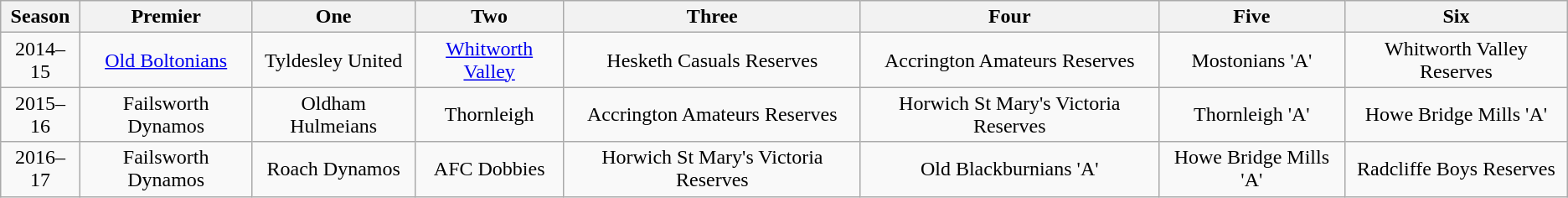<table class="wikitable" style="text-align: center">
<tr>
<th>Season</th>
<th>Premier</th>
<th>One</th>
<th>Two</th>
<th>Three</th>
<th>Four</th>
<th>Five</th>
<th>Six</th>
</tr>
<tr>
<td>2014–15</td>
<td><a href='#'>Old Boltonians</a></td>
<td>Tyldesley United</td>
<td><a href='#'>Whitworth Valley</a></td>
<td>Hesketh Casuals Reserves</td>
<td>Accrington Amateurs Reserves</td>
<td>Mostonians 'A'</td>
<td>Whitworth Valley Reserves</td>
</tr>
<tr>
<td>2015–16</td>
<td>Failsworth Dynamos</td>
<td>Oldham Hulmeians</td>
<td>Thornleigh</td>
<td>Accrington Amateurs Reserves</td>
<td>Horwich St Mary's Victoria Reserves</td>
<td>Thornleigh 'A'</td>
<td>Howe Bridge Mills 'A'</td>
</tr>
<tr>
<td>2016–17</td>
<td>Failsworth Dynamos</td>
<td>Roach Dynamos</td>
<td>AFC Dobbies</td>
<td>Horwich St Mary's Victoria Reserves</td>
<td>Old Blackburnians 'A'</td>
<td>Howe Bridge Mills 'A'</td>
<td>Radcliffe Boys Reserves</td>
</tr>
</table>
